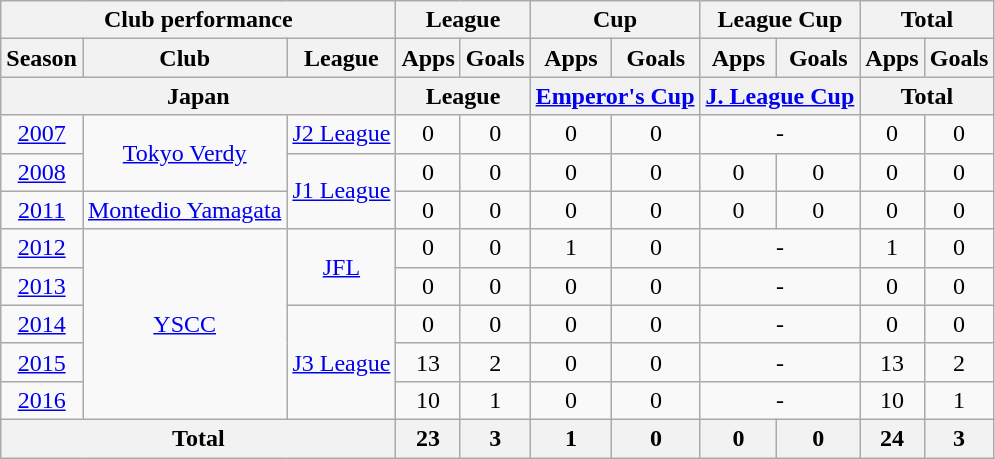<table class="wikitable" style="text-align:center;">
<tr>
<th colspan=3>Club performance</th>
<th colspan=2>League</th>
<th colspan=2>Cup</th>
<th colspan=2>League Cup</th>
<th colspan=2>Total</th>
</tr>
<tr>
<th>Season</th>
<th>Club</th>
<th>League</th>
<th>Apps</th>
<th>Goals</th>
<th>Apps</th>
<th>Goals</th>
<th>Apps</th>
<th>Goals</th>
<th>Apps</th>
<th>Goals</th>
</tr>
<tr>
<th colspan=3>Japan</th>
<th colspan=2>League</th>
<th colspan=2><a href='#'>Emperor's Cup</a></th>
<th colspan=2><a href='#'>J. League Cup</a></th>
<th colspan=2>Total</th>
</tr>
<tr>
<td><a href='#'>2007</a></td>
<td rowspan="2"><a href='#'>Tokyo Verdy</a></td>
<td><a href='#'>J2 League</a></td>
<td>0</td>
<td>0</td>
<td>0</td>
<td>0</td>
<td colspan="2">-</td>
<td>0</td>
<td>0</td>
</tr>
<tr>
<td><a href='#'>2008</a></td>
<td rowspan="2"><a href='#'>J1 League</a></td>
<td>0</td>
<td>0</td>
<td>0</td>
<td>0</td>
<td>0</td>
<td>0</td>
<td>0</td>
<td>0</td>
</tr>
<tr>
<td><a href='#'>2011</a></td>
<td><a href='#'>Montedio Yamagata</a></td>
<td>0</td>
<td>0</td>
<td>0</td>
<td>0</td>
<td>0</td>
<td>0</td>
<td>0</td>
<td>0</td>
</tr>
<tr>
<td><a href='#'>2012</a></td>
<td rowspan="5"><a href='#'>YSCC</a></td>
<td rowspan="2"><a href='#'>JFL</a></td>
<td>0</td>
<td>0</td>
<td>1</td>
<td>0</td>
<td colspan="2">-</td>
<td>1</td>
<td>0</td>
</tr>
<tr>
<td><a href='#'>2013</a></td>
<td>0</td>
<td>0</td>
<td>0</td>
<td>0</td>
<td colspan="2">-</td>
<td>0</td>
<td>0</td>
</tr>
<tr>
<td><a href='#'>2014</a></td>
<td rowspan="3"><a href='#'>J3 League</a></td>
<td>0</td>
<td>0</td>
<td>0</td>
<td>0</td>
<td colspan="2">-</td>
<td>0</td>
<td>0</td>
</tr>
<tr>
<td><a href='#'>2015</a></td>
<td>13</td>
<td>2</td>
<td>0</td>
<td>0</td>
<td colspan="2">-</td>
<td>13</td>
<td>2</td>
</tr>
<tr>
<td><a href='#'>2016</a></td>
<td>10</td>
<td>1</td>
<td>0</td>
<td>0</td>
<td colspan="2">-</td>
<td>10</td>
<td>1</td>
</tr>
<tr>
<th colspan=3>Total</th>
<th>23</th>
<th>3</th>
<th>1</th>
<th>0</th>
<th>0</th>
<th>0</th>
<th>24</th>
<th>3</th>
</tr>
</table>
